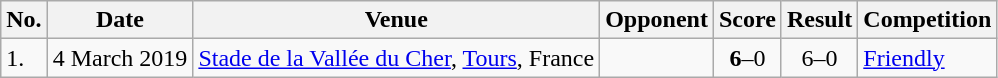<table class="wikitable plainrowheaders">
<tr>
<th>No.</th>
<th>Date</th>
<th>Venue</th>
<th>Opponent</th>
<th>Score</th>
<th>Result</th>
<th>Competition</th>
</tr>
<tr>
<td>1.</td>
<td>4 March 2019</td>
<td><a href='#'>Stade de la Vallée du Cher</a>, <a href='#'>Tours</a>, France</td>
<td></td>
<td align=center><strong>6</strong>–0</td>
<td align="center">6–0</td>
<td><a href='#'>Friendly</a></td>
</tr>
</table>
